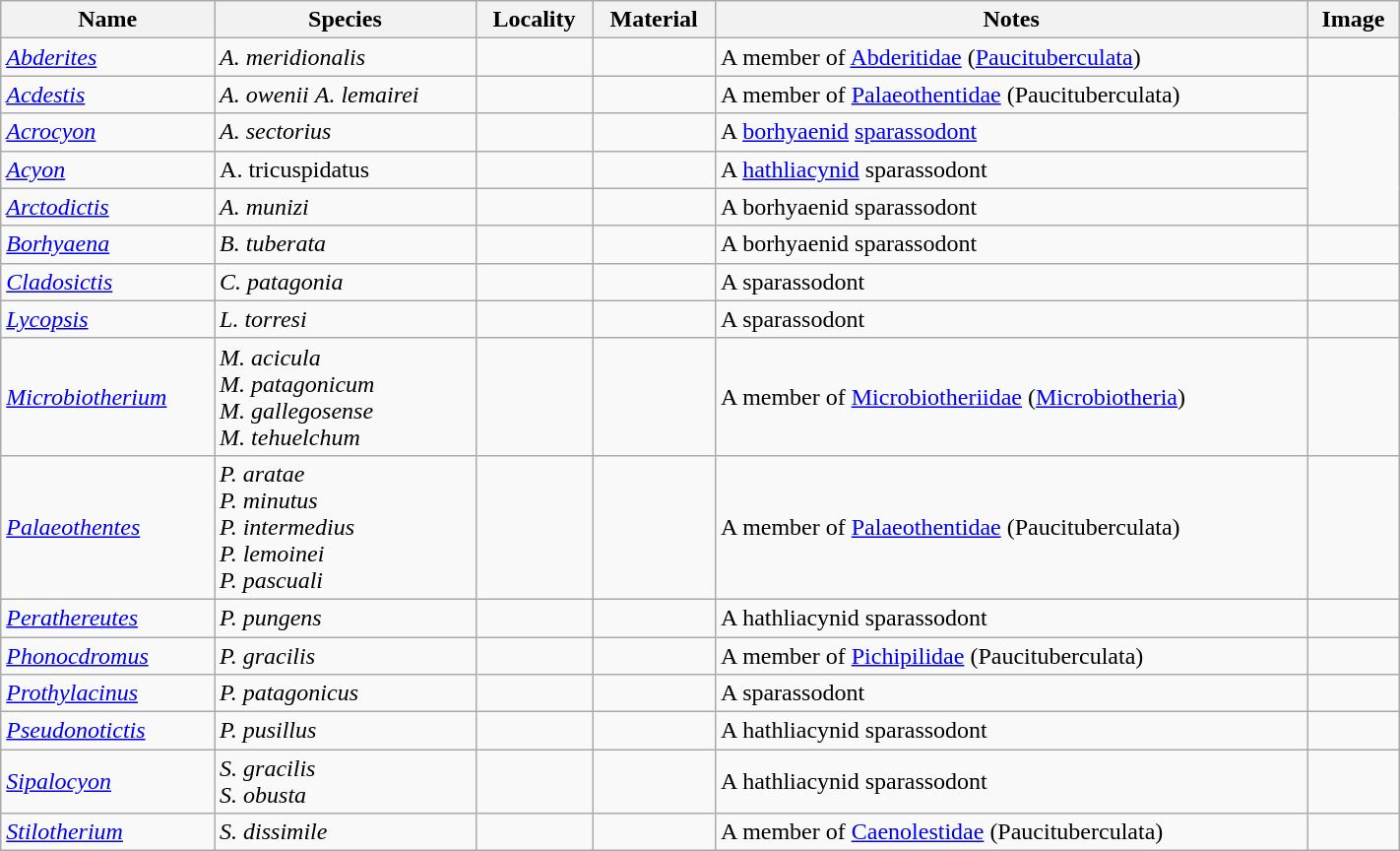<table class="wikitable" align="center" width="75%">
<tr>
<th>Name</th>
<th>Species</th>
<th>Locality</th>
<th>Material</th>
<th>Notes</th>
<th>Image</th>
</tr>
<tr>
<td><em><a href='#'>Abderites</a></em></td>
<td><em>A. meridionalis</em></td>
<td></td>
<td></td>
<td>A member of <a href='#'>Abderitidae</a> (<a href='#'>Paucituberculata</a>)</td>
<td></td>
</tr>
<tr>
<td><em><a href='#'>Acdestis</a></em></td>
<td><em>A. owenii</em> <em>A. lemairei</em></td>
<td></td>
<td></td>
<td>A member of <a href='#'>Palaeothentidae</a> (Paucituberculata)</td>
</tr>
<tr>
<td><em><a href='#'>Acrocyon</a></em></td>
<td><em>A. sectorius</em></td>
<td></td>
<td></td>
<td>A <a href='#'>borhyaenid</a> <a href='#'>sparassodont</a></td>
</tr>
<tr>
<td><em><a href='#'>Acyon</a></em></td>
<td>A. tricuspidatus</td>
<td></td>
<td></td>
<td>A <a href='#'>hathliacynid</a> sparassodont</td>
</tr>
<tr>
<td><em><a href='#'>Arctodictis</a></em></td>
<td><em>A. munizi</em></td>
<td></td>
<td></td>
<td>A borhyaenid sparassodont</td>
</tr>
<tr>
<td><em><a href='#'>Borhyaena</a></em></td>
<td><em>B. tuberata</em></td>
<td></td>
<td></td>
<td>A borhyaenid sparassodont</td>
<td></td>
</tr>
<tr>
<td><em><a href='#'>Cladosictis</a></em></td>
<td><em>C. patagonia</em></td>
<td></td>
<td></td>
<td>A sparassodont</td>
<td></td>
</tr>
<tr>
<td><em><a href='#'>Lycopsis</a></em></td>
<td><em>L. torresi</em></td>
<td></td>
<td></td>
<td>A sparassodont</td>
<td></td>
</tr>
<tr>
<td><em><a href='#'>Microbiotherium</a></em> </td>
<td><em>M. acicula</em><br><em>M. patagonicum</em><br><em>M. gallegosense</em><br><em>M. tehuelchum</em></td>
<td></td>
<td></td>
<td>A member of <a href='#'>Microbiotheriidae</a> (<a href='#'>Microbiotheria</a>)</td>
<td></td>
</tr>
<tr>
<td><em><a href='#'>Palaeothentes</a></em></td>
<td><em>P. aratae</em><br><em>P. minutus</em><br><em>P. intermedius</em><br><em>P. lemoinei</em><br><em>P. pascuali</em></td>
<td></td>
<td></td>
<td>A member of <a href='#'>Palaeothentidae</a> (Paucituberculata)</td>
<td></td>
</tr>
<tr>
<td><em><a href='#'>Perathereutes</a></em> </td>
<td><em>P. pungens</em></td>
<td></td>
<td></td>
<td>A hathliacynid sparassodont</td>
<td></td>
</tr>
<tr>
<td><em><a href='#'>Phonocdromus</a></em></td>
<td><em>P. gracilis</em></td>
<td></td>
<td></td>
<td>A member of <a href='#'>Pichipilidae</a> (Paucituberculata)</td>
<td></td>
</tr>
<tr>
<td><em><a href='#'>Prothylacinus</a></em></td>
<td><em>P. patagonicus</em></td>
<td></td>
<td></td>
<td>A sparassodont</td>
<td></td>
</tr>
<tr>
<td><em><a href='#'>Pseudonotictis</a></em></td>
<td><em>P. pusillus</em></td>
<td></td>
<td></td>
<td>A hathliacynid sparassodont</td>
<td></td>
</tr>
<tr>
<td><em><a href='#'>Sipalocyon</a></em></td>
<td><em>S. gracilis</em><br><em>S. obusta</em></td>
<td></td>
<td></td>
<td>A hathliacynid sparassodont</td>
<td></td>
</tr>
<tr>
<td><em><a href='#'>Stilotherium</a></em></td>
<td><em>S. dissimile</em></td>
<td></td>
<td></td>
<td>A member of <a href='#'>Caenolestidae</a> (Paucituberculata)</td>
<td></td>
</tr>
</table>
